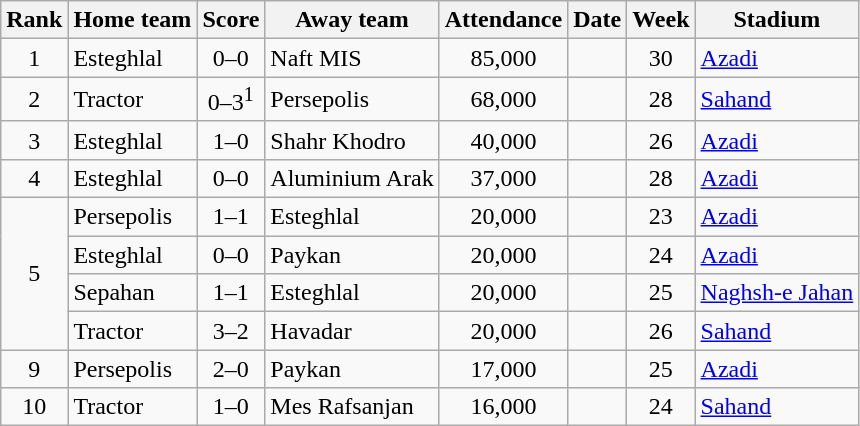<table class="wikitable sortable">
<tr>
<th>Rank</th>
<th>Home team</th>
<th>Score</th>
<th>Away team</th>
<th>Attendance</th>
<th>Date</th>
<th>Week</th>
<th>Stadium</th>
</tr>
<tr>
<td align=center>1</td>
<td>Esteghlal</td>
<td align=center>0–0</td>
<td>Naft MIS</td>
<td align=center>85,000</td>
<td></td>
<td align=center>30</td>
<td><a href='#'>Azadi</a></td>
</tr>
<tr>
<td align=center>2</td>
<td>Tractor</td>
<td align=center>0–3<sup>1</sup></td>
<td>Persepolis</td>
<td align=center>68,000</td>
<td></td>
<td align=center>28</td>
<td><a href='#'>Sahand</a></td>
</tr>
<tr>
<td align=center>3</td>
<td>Esteghlal</td>
<td align=center>1–0</td>
<td>Shahr Khodro</td>
<td align=center>40,000</td>
<td></td>
<td align=center>26</td>
<td><a href='#'>Azadi</a></td>
</tr>
<tr>
<td align=center>4</td>
<td>Esteghlal</td>
<td align=center>0–0</td>
<td>Aluminium Arak</td>
<td align=center>37,000</td>
<td></td>
<td align=center>28</td>
<td><a href='#'>Azadi</a></td>
</tr>
<tr>
<td align=center rowspan="4">5</td>
<td>Persepolis</td>
<td align=center>1–1</td>
<td>Esteghlal</td>
<td align=center>20,000</td>
<td></td>
<td align=center>23</td>
<td><a href='#'>Azadi</a></td>
</tr>
<tr>
<td>Esteghlal</td>
<td align=center>0–0</td>
<td>Paykan</td>
<td align=center>20,000</td>
<td></td>
<td align=center>24</td>
<td><a href='#'>Azadi</a></td>
</tr>
<tr>
<td>Sepahan</td>
<td align=center>1–1</td>
<td>Esteghlal</td>
<td align=center>20,000</td>
<td></td>
<td align=center>25</td>
<td><a href='#'>Naghsh-e Jahan</a></td>
</tr>
<tr>
<td>Tractor</td>
<td align=center>3–2</td>
<td>Havadar</td>
<td align=center>20,000</td>
<td></td>
<td align=center>26</td>
<td><a href='#'>Sahand</a></td>
</tr>
<tr>
<td align=center>9</td>
<td>Persepolis</td>
<td align=center>2–0</td>
<td>Paykan</td>
<td align=center>17,000</td>
<td></td>
<td align=center>25</td>
<td><a href='#'>Azadi</a></td>
</tr>
<tr>
<td align=center>10</td>
<td>Tractor</td>
<td align=center>1–0</td>
<td>Mes Rafsanjan</td>
<td align=center>16,000</td>
<td></td>
<td align=center>24</td>
<td><a href='#'>Sahand</a></td>
</tr>
</table>
